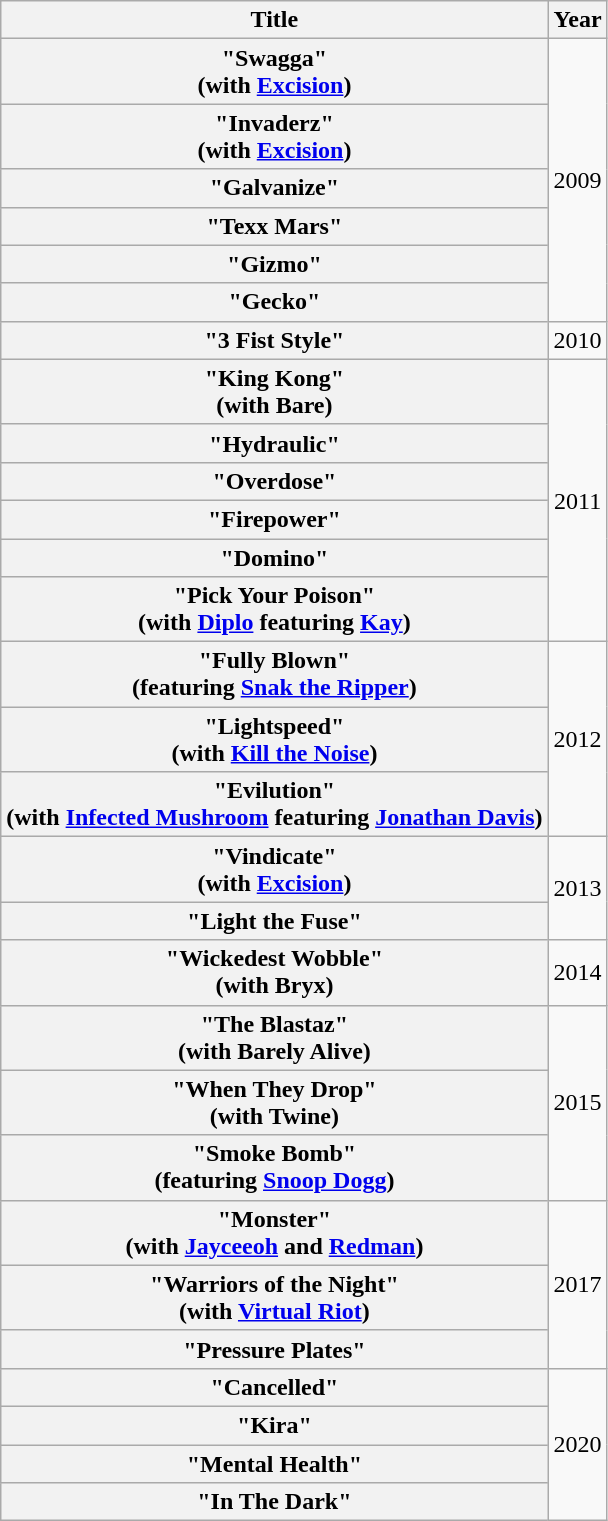<table class="wikitable plainrowheaders" style="text-align:center;">
<tr>
<th scope="col">Title</th>
<th scope="col">Year</th>
</tr>
<tr>
<th scope="row">"Swagga"<br><span>(with <a href='#'>Excision</a>)</span></th>
<td rowspan="6">2009</td>
</tr>
<tr>
<th scope="row">"Invaderz"<br><span>(with <a href='#'>Excision</a>)</span></th>
</tr>
<tr>
<th scope="row">"Galvanize"</th>
</tr>
<tr>
<th scope="row">"Texx Mars"</th>
</tr>
<tr>
<th scope="row">"Gizmo"</th>
</tr>
<tr>
<th scope="row">"Gecko"</th>
</tr>
<tr>
<th scope="row">"3 Fist Style"</th>
<td>2010</td>
</tr>
<tr>
<th scope="row">"King Kong"<br><span>(with Bare)</span></th>
<td rowspan="6">2011</td>
</tr>
<tr>
<th scope="row">"Hydraulic"</th>
</tr>
<tr>
<th scope="row">"Overdose"</th>
</tr>
<tr>
<th scope="row">"Firepower"</th>
</tr>
<tr>
<th scope="row">"Domino"</th>
</tr>
<tr>
<th scope="row">"Pick Your Poison"<br><span>(with <a href='#'>Diplo</a> featuring <a href='#'>Kay</a>)</span></th>
</tr>
<tr>
<th scope="row">"Fully Blown"<br><span>(featuring <a href='#'>Snak the Ripper</a>)</span></th>
<td rowspan="3">2012</td>
</tr>
<tr>
<th scope="row">"Lightspeed"<br><span>(with <a href='#'>Kill the Noise</a>)</span></th>
</tr>
<tr>
<th scope="row">"Evilution"<br><span>(with <a href='#'>Infected Mushroom</a> featuring <a href='#'>Jonathan Davis</a>)</span></th>
</tr>
<tr>
<th scope="row">"Vindicate"<br><span>(with <a href='#'>Excision</a>)</span></th>
<td rowspan="2">2013</td>
</tr>
<tr>
<th scope="row">"Light the Fuse"</th>
</tr>
<tr>
<th scope="row">"Wickedest Wobble"<br><span>(with Bryx)</span></th>
<td>2014</td>
</tr>
<tr>
<th scope="row">"The Blastaz"<br><span>(with Barely Alive)</span></th>
<td rowspan="3">2015</td>
</tr>
<tr>
<th scope="row">"When They Drop"<br><span>(with Twine)</span></th>
</tr>
<tr>
<th scope="row">"Smoke Bomb"<br><span>(featuring <a href='#'>Snoop Dogg</a>)</span></th>
</tr>
<tr>
<th scope="row">"Monster"<br><span>(with <a href='#'>Jayceeoh</a> and <a href='#'>Redman</a>)</span></th>
<td rowspan="3">2017</td>
</tr>
<tr>
<th scope="row">"Warriors of the Night"<br><span>(with <a href='#'>Virtual Riot</a>)</span></th>
</tr>
<tr>
<th scope="row">"Pressure Plates"</th>
</tr>
<tr>
<th scope="row">"Cancelled"</th>
<td rowspan="4">2020</td>
</tr>
<tr>
<th scope="row">"Kira"</th>
</tr>
<tr>
<th scope="row">"Mental Health"</th>
</tr>
<tr>
<th scope="row">"In The Dark"</th>
</tr>
</table>
